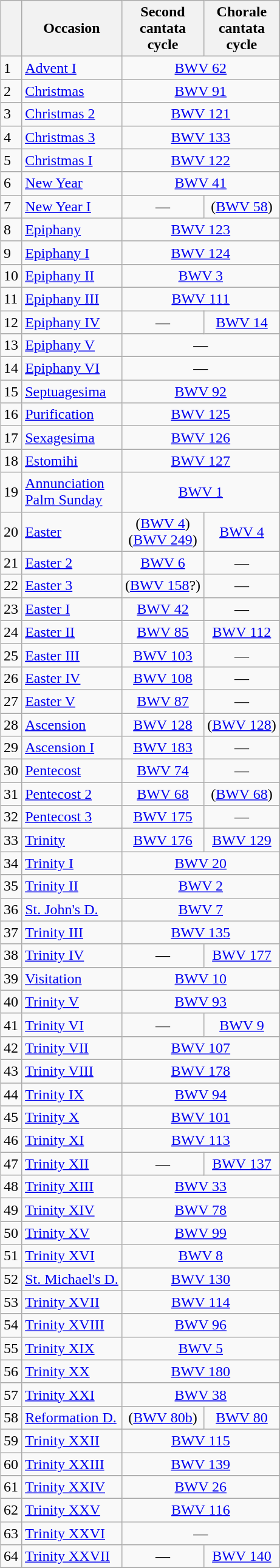<table class="wikitable sortable" style="float: right">
<tr>
<th></th>
<th>Occasion</th>
<th>Second<br>cantata<br>cycle</th>
<th>Chorale<br>cantata<br>cycle</th>
</tr>
<tr>
<td>1</td>
<td><a href='#'>Advent I</a></td>
<td colspan="2" style="text-align:center;" data-sort-value="62"><a href='#'>BWV 62</a></td>
</tr>
<tr>
<td>2</td>
<td><a href='#'>Christmas</a></td>
<td colspan="2" style="text-align:center;" data-sort-value="91"><a href='#'>BWV 91</a></td>
</tr>
<tr>
<td>3</td>
<td><a href='#'>Christmas 2</a></td>
<td colspan="2" style="text-align:center;" data-sort-value="121"><a href='#'>BWV 121</a></td>
</tr>
<tr>
<td>4</td>
<td><a href='#'>Christmas 3</a></td>
<td colspan="2" style="text-align:center;" data-sort-value="133"><a href='#'>BWV 133</a></td>
</tr>
<tr>
<td>5</td>
<td><a href='#'>Christmas I</a></td>
<td colspan="2" style="text-align:center;" data-sort-value="122"><a href='#'>BWV 122</a></td>
</tr>
<tr>
<td>6</td>
<td><a href='#'>New Year</a></td>
<td colspan="2" style="text-align:center;" data-sort-value="41"><a href='#'>BWV 41</a></td>
</tr>
<tr>
<td>7</td>
<td><a href='#'>New Year I</a></td>
<td style="text-align:center;" data-sort-value="250">—</td>
<td style="text-align:center;" data-sort-value="58">(<a href='#'>BWV&nbsp;58</a>)</td>
</tr>
<tr>
<td>8</td>
<td><a href='#'>Epiphany</a></td>
<td colspan="2" style="text-align:center;" data-sort-value="123"><a href='#'>BWV 123</a></td>
</tr>
<tr>
<td>9</td>
<td><a href='#'>Epiphany I</a></td>
<td colspan="2" style="text-align:center;" data-sort-value="124"><a href='#'>BWV 124</a></td>
</tr>
<tr>
<td>10</td>
<td><a href='#'>Epiphany II</a></td>
<td colspan="2" style="text-align:center;" data-sort-value="3"><a href='#'>BWV 3</a></td>
</tr>
<tr>
<td>11</td>
<td><a href='#'>Epiphany III</a></td>
<td colspan="2" style="text-align:center;" data-sort-value="111"><a href='#'>BWV 111</a></td>
</tr>
<tr>
<td>12</td>
<td><a href='#'>Epiphany IV</a></td>
<td style="text-align:center;" data-sort-value="250">—</td>
<td style="text-align:center;" data-sort-value="14"><a href='#'>BWV&nbsp;14</a></td>
</tr>
<tr>
<td>13</td>
<td><a href='#'>Epiphany V</a></td>
<td colspan="2" style="text-align:center;" data-sort-value="250">—</td>
</tr>
<tr>
<td>14</td>
<td><a href='#'>Epiphany VI</a></td>
<td colspan="2" style="text-align:center;" data-sort-value="250">—</td>
</tr>
<tr>
<td>15</td>
<td><a href='#'>Septuagesima</a></td>
<td colspan="2" style="text-align:center;" data-sort-value="92"><a href='#'>BWV 92</a></td>
</tr>
<tr>
<td>16</td>
<td><a href='#'>Purification</a></td>
<td colspan="2" style="text-align:center;" data-sort-value="125"><a href='#'>BWV 125</a></td>
</tr>
<tr>
<td>17</td>
<td><a href='#'>Sexagesima</a></td>
<td colspan="2" style="text-align:center;" data-sort-value="126"><a href='#'>BWV 126</a></td>
</tr>
<tr>
<td>18</td>
<td><a href='#'>Estomihi</a></td>
<td colspan="2" style="text-align:center;" data-sort-value="127"><a href='#'>BWV 127</a></td>
</tr>
<tr>
<td>19</td>
<td><a href='#'>Annunciation</a><br><a href='#'>Palm Sunday</a></td>
<td colspan="2" style="text-align:center;" data-sort-value="1"><a href='#'>BWV 1</a></td>
</tr>
<tr>
<td>20</td>
<td><a href='#'>Easter</a></td>
<td style="text-align:center;" data-sort-value="4">(<a href='#'>BWV&nbsp;4</a>)<br>(<a href='#'>BWV&nbsp;249</a>)</td>
<td style="text-align:center;" data-sort-value="4"><a href='#'>BWV&nbsp;4</a></td>
</tr>
<tr>
<td>21</td>
<td><a href='#'>Easter 2</a></td>
<td style="text-align:center;" data-sort-value="6"><a href='#'>BWV 6</a></td>
<td style="text-align:center;" data-sort-value="250">—</td>
</tr>
<tr>
<td>22</td>
<td><a href='#'>Easter 3</a></td>
<td style="text-align:center;" data-sort-value="158">(<a href='#'>BWV 158</a>?)</td>
<td style="text-align:center;" data-sort-value="250">—</td>
</tr>
<tr>
<td>23</td>
<td><a href='#'>Easter I</a></td>
<td style="text-align:center;" data-sort-value="42"><a href='#'>BWV 42</a></td>
<td style="text-align:center;" data-sort-value="250">—</td>
</tr>
<tr>
<td>24</td>
<td><a href='#'>Easter II</a></td>
<td style="text-align:center;" data-sort-value="85"><a href='#'>BWV 85</a></td>
<td style="text-align:center;" data-sort-value="112"><a href='#'>BWV 112</a></td>
</tr>
<tr>
<td>25</td>
<td><a href='#'>Easter III</a></td>
<td style="text-align:center;" data-sort-value="103"><a href='#'>BWV 103</a></td>
<td style="text-align:center;" data-sort-value="250">—</td>
</tr>
<tr>
<td>26</td>
<td><a href='#'>Easter IV</a></td>
<td style="text-align:center;" data-sort-value="108"><a href='#'>BWV 108</a></td>
<td style="text-align:center;" data-sort-value="250">—</td>
</tr>
<tr>
<td>27</td>
<td><a href='#'>Easter V</a></td>
<td style="text-align:center;" data-sort-value="87"><a href='#'>BWV 87</a></td>
<td style="text-align:center;" data-sort-value="250">—</td>
</tr>
<tr>
<td>28</td>
<td><a href='#'>Ascension</a></td>
<td style="text-align:center;" data-sort-value="128"><a href='#'>BWV 128</a></td>
<td style="text-align:center;" data-sort-value="128">(<a href='#'>BWV&nbsp;128</a>)</td>
</tr>
<tr>
<td>29</td>
<td><a href='#'>Ascension I</a></td>
<td style="text-align:center;" data-sort-value="183"><a href='#'>BWV 183</a></td>
<td style="text-align:center;" data-sort-value="250">—</td>
</tr>
<tr>
<td>30</td>
<td><a href='#'>Pentecost</a></td>
<td style="text-align:center;" data-sort-value="74"><a href='#'>BWV 74</a></td>
<td style="text-align:center;" data-sort-value="250">—</td>
</tr>
<tr>
<td>31</td>
<td><a href='#'>Pentecost 2</a></td>
<td style="text-align:center;" data-sort-value="68"><a href='#'>BWV 68</a></td>
<td style="text-align:center;" data-sort-value="68">(<a href='#'>BWV 68</a>)</td>
</tr>
<tr>
<td>32</td>
<td><a href='#'>Pentecost 3</a></td>
<td style="text-align:center;" data-sort-value="175"><a href='#'>BWV 175</a></td>
<td style="text-align:center;" data-sort-value="250">—</td>
</tr>
<tr>
<td>33</td>
<td><a href='#'>Trinity</a></td>
<td style="text-align:center;" data-sort-value="176"><a href='#'>BWV 176</a></td>
<td style="text-align:center;" data-sort-value="129"><a href='#'>BWV 129</a></td>
</tr>
<tr>
<td>34</td>
<td><a href='#'>Trinity I</a></td>
<td colspan="2" style="text-align:center;" data-sort-value="20"><a href='#'>BWV 20</a></td>
</tr>
<tr>
<td>35</td>
<td><a href='#'>Trinity II</a></td>
<td colspan="2" style="text-align:center;" data-sort-value="2"><a href='#'>BWV 2</a></td>
</tr>
<tr>
<td>36</td>
<td><a href='#'>St. John's D.</a></td>
<td colspan="2" style="text-align:center;" data-sort-value="7"><a href='#'>BWV 7</a></td>
</tr>
<tr>
<td>37</td>
<td><a href='#'>Trinity III</a></td>
<td colspan="2" style="text-align:center;" data-sort-value="135"><a href='#'>BWV 135</a></td>
</tr>
<tr>
<td>38</td>
<td><a href='#'>Trinity IV</a></td>
<td style="text-align:center;" data-sort-value="250">—</td>
<td style="text-align:center;" data-sort-value="177"><a href='#'>BWV&nbsp;177</a></td>
</tr>
<tr>
<td>39</td>
<td><a href='#'>Visitation</a></td>
<td colspan="2" style="text-align:center;" data-sort-value="10"><a href='#'>BWV 10</a></td>
</tr>
<tr>
<td>40</td>
<td><a href='#'>Trinity V</a></td>
<td colspan="2" style="text-align:center;" data-sort-value="93"><a href='#'>BWV 93</a></td>
</tr>
<tr>
<td>41</td>
<td><a href='#'>Trinity VI</a></td>
<td style="text-align:center;" data-sort-value="250">—</td>
<td style="text-align:center;" data-sort-value="9"><a href='#'>BWV&nbsp;9</a></td>
</tr>
<tr>
<td>42</td>
<td><a href='#'>Trinity VII</a></td>
<td colspan="2" style="text-align:center;" data-sort-value="107"><a href='#'>BWV 107</a></td>
</tr>
<tr>
<td>43</td>
<td><a href='#'>Trinity VIII</a></td>
<td colspan="2" style="text-align:center;" data-sort-value="178"><a href='#'>BWV 178</a></td>
</tr>
<tr>
<td>44</td>
<td data-sort-value="Trinity VIIII"><a href='#'>Trinity IX</a></td>
<td colspan="2" style="text-align:center;" data-sort-value="94"><a href='#'>BWV 94</a></td>
</tr>
<tr>
<td>45</td>
<td><a href='#'>Trinity X</a></td>
<td colspan="2" style="text-align:center;" data-sort-value="101"><a href='#'>BWV 101</a></td>
</tr>
<tr>
<td>46</td>
<td><a href='#'>Trinity XI</a></td>
<td colspan="2" style="text-align:center;" data-sort-value="113"><a href='#'>BWV 113</a></td>
</tr>
<tr>
<td>47</td>
<td><a href='#'>Trinity XII</a></td>
<td style="text-align:center;" data-sort-value="250">—</td>
<td style="text-align:center;" data-sort-value="137"><a href='#'>BWV&nbsp;137</a></td>
</tr>
<tr>
<td>48</td>
<td><a href='#'>Trinity XIII</a></td>
<td colspan="2" style="text-align:center;" data-sort-value="33"><a href='#'>BWV 33</a></td>
</tr>
<tr>
<td>49</td>
<td><a href='#'>Trinity XIV</a></td>
<td colspan="2" style="text-align:center;" data-sort-value="78"><a href='#'>BWV 78</a></td>
</tr>
<tr>
<td>50</td>
<td><a href='#'>Trinity XV</a></td>
<td colspan="2" style="text-align:center;" data-sort-value="99"><a href='#'>BWV 99</a></td>
</tr>
<tr>
<td>51</td>
<td><a href='#'>Trinity XVI</a></td>
<td colspan="2" style="text-align:center;" data-sort-value="8"><a href='#'>BWV 8</a></td>
</tr>
<tr>
<td>52</td>
<td><a href='#'>St. Michael's D.</a></td>
<td colspan="2" style="text-align:center;" data-sort-value="130"><a href='#'>BWV 130</a></td>
</tr>
<tr>
<td>53</td>
<td><a href='#'>Trinity XVII</a></td>
<td colspan="2" style="text-align:center;" data-sort-value="114"><a href='#'>BWV 114</a></td>
</tr>
<tr>
<td>54</td>
<td><a href='#'>Trinity XVIII</a></td>
<td colspan="2" style="text-align:center;" data-sort-value="96"><a href='#'>BWV 96</a></td>
</tr>
<tr>
<td>55</td>
<td data-sort-value="Trinity XVIIII"><a href='#'>Trinity XIX</a></td>
<td colspan="2" style="text-align:center;" data-sort-value="5"><a href='#'>BWV 5</a></td>
</tr>
<tr>
<td>56</td>
<td><a href='#'>Trinity XX</a></td>
<td colspan="2" style="text-align:center;" data-sort-value="180"><a href='#'>BWV 180</a></td>
</tr>
<tr>
<td>57</td>
<td><a href='#'>Trinity XXI</a></td>
<td colspan="2" style="text-align:center;" data-sort-value="38"><a href='#'>BWV 38</a></td>
</tr>
<tr>
<td>58</td>
<td><a href='#'>Reformation D.</a></td>
<td style="text-align:center;" data-sort-value="80">(<a href='#'>BWV&nbsp;80b</a>)</td>
<td style="text-align:center;" data-sort-value="80"><a href='#'>BWV&nbsp;80</a></td>
</tr>
<tr>
<td>59</td>
<td><a href='#'>Trinity XXII</a></td>
<td colspan="2" style="text-align:center;" data-sort-value="115"><a href='#'>BWV 115</a></td>
</tr>
<tr>
<td>60</td>
<td><a href='#'>Trinity XXIII</a></td>
<td colspan="2" style="text-align:center;" data-sort-value="139"><a href='#'>BWV 139</a></td>
</tr>
<tr>
<td>61</td>
<td><a href='#'>Trinity XXIV</a></td>
<td colspan="2" style="text-align:center;" data-sort-value="26"><a href='#'>BWV 26</a></td>
</tr>
<tr>
<td>62</td>
<td><a href='#'>Trinity XXV</a></td>
<td colspan="2" style="text-align:center;" data-sort-value="116"><a href='#'>BWV 116</a></td>
</tr>
<tr>
<td>63</td>
<td><a href='#'>Trinity XXVI</a></td>
<td colspan="2" style="text-align:center;" data-sort-value="250">—</td>
</tr>
<tr>
<td>64</td>
<td><a href='#'>Trinity XXVII</a></td>
<td style="text-align:center;" data-sort-value="250">—</td>
<td style="text-align:center;" data-sort-value="140"><a href='#'>BWV&nbsp;140</a></td>
</tr>
<tr>
</tr>
</table>
